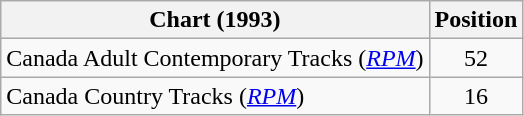<table class="wikitable sortable">
<tr>
<th scope="col">Chart (1993)</th>
<th scope="col">Position</th>
</tr>
<tr>
<td>Canada Adult Contemporary Tracks (<em><a href='#'>RPM</a></em>)</td>
<td align="center">52</td>
</tr>
<tr>
<td>Canada Country Tracks (<em><a href='#'>RPM</a></em>)</td>
<td align="center">16</td>
</tr>
</table>
